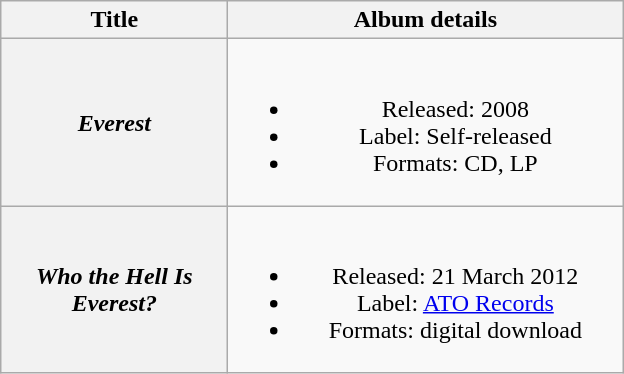<table class="wikitable plainrowheaders" border="1" style="text-align: center;">
<tr>
<th style="width: 9em;">Title</th>
<th style="width: 16em;">Album details</th>
</tr>
<tr>
<th scope="row"><em>Everest</em></th>
<td><br><ul><li>Released: 2008</li><li>Label: Self-released</li><li>Formats: CD, LP</li></ul></td>
</tr>
<tr>
<th scope="row"><em>Who the Hell Is Everest?</em></th>
<td><br><ul><li>Released: 21 March 2012</li><li>Label: <a href='#'>ATO Records</a></li><li>Formats: digital download</li></ul></td>
</tr>
</table>
